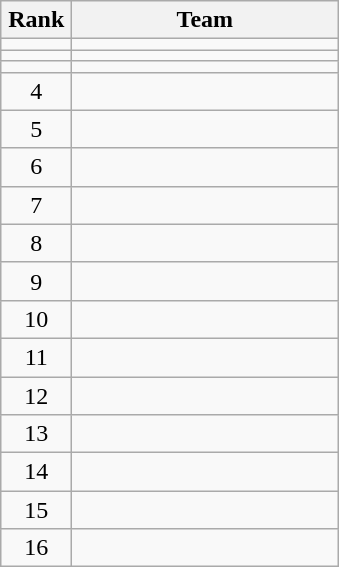<table class="wikitable" style="text-align:center">
<tr>
<th width=40>Rank</th>
<th width=170>Team</th>
</tr>
<tr>
<td></td>
<td style="text-align:left"></td>
</tr>
<tr>
<td></td>
<td style="text-align:left"></td>
</tr>
<tr>
<td></td>
<td style="text-align:left"></td>
</tr>
<tr>
<td>4</td>
<td style="text-align:left"></td>
</tr>
<tr>
<td>5</td>
<td style="text-align:left"></td>
</tr>
<tr>
<td>6</td>
<td style="text-align:left"></td>
</tr>
<tr>
<td>7</td>
<td style="text-align:left"></td>
</tr>
<tr>
<td>8</td>
<td style="text-align:left"></td>
</tr>
<tr>
<td>9</td>
<td style="text-align:left"></td>
</tr>
<tr>
<td>10</td>
<td style="text-align:left"></td>
</tr>
<tr>
<td>11</td>
<td style="text-align:left"></td>
</tr>
<tr>
<td>12</td>
<td style="text-align:left"></td>
</tr>
<tr>
<td>13</td>
<td style="text-align:left"></td>
</tr>
<tr>
<td>14</td>
<td style="text-align:left"></td>
</tr>
<tr>
<td>15</td>
<td style="text-align:left"></td>
</tr>
<tr>
<td>16</td>
<td style="text-align:left"></td>
</tr>
</table>
